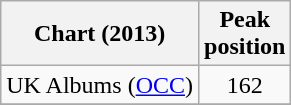<table class="wikitable sortable">
<tr>
<th>Chart (2013)</th>
<th>Peak<br>position</th>
</tr>
<tr>
<td scope="row">UK Albums (<a href='#'>OCC</a>)</td>
<td style="text-align:center;">162</td>
</tr>
<tr>
</tr>
</table>
